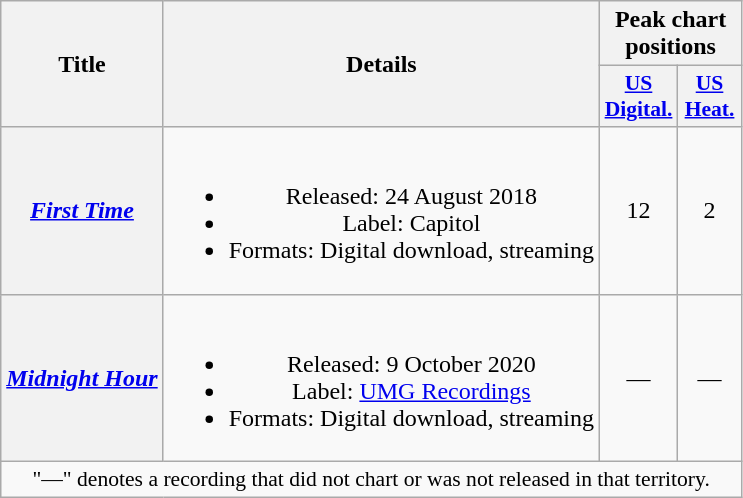<table class="wikitable plainrowheaders" style="text-align:center;">
<tr>
<th scope="col" rowspan="2">Title</th>
<th scope="col" rowspan="2">Details</th>
<th scope="col" colspan="2">Peak chart positions</th>
</tr>
<tr>
<th scope="col" style="width:2.5em;font-size:90%;"><a href='#'>US Digital.</a><br></th>
<th scope="col" style="width:2.5em;font-size:90%;"><a href='#'>US<br>Heat.</a><br></th>
</tr>
<tr>
<th scope="row"><em><a href='#'>First Time</a></em></th>
<td><br><ul><li>Released: 24 August 2018</li><li>Label: Capitol</li><li>Formats: Digital download, streaming</li></ul></td>
<td>12</td>
<td>2</td>
</tr>
<tr>
<th scope="row"><em><a href='#'>Midnight Hour</a></em><br></th>
<td><br><ul><li>Released: 9 October 2020</li><li>Label: <a href='#'>UMG Recordings</a></li><li>Formats: Digital download, streaming</li></ul></td>
<td>—</td>
<td>—</td>
</tr>
<tr>
<td colspan="8" style="font-size:90%">"—" denotes a recording that did not chart or was not released in that territory.</td>
</tr>
</table>
